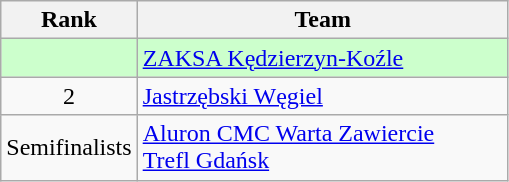<table class="wikitable" style="text-align: center;">
<tr>
<th width=40>Rank</th>
<th width=240>Team</th>
</tr>
<tr bgcolor=#CCFFCC>
<td></td>
<td align=left><a href='#'>ZAKSA Kędzierzyn-Koźle</a></td>
</tr>
<tr>
<td>2</td>
<td align=left><a href='#'>Jastrzębski Węgiel</a></td>
</tr>
<tr>
<td>Semifinalists</td>
<td align=left><a href='#'>Aluron CMC Warta Zawiercie</a><br> <a href='#'>Trefl Gdańsk</a></td>
</tr>
</table>
